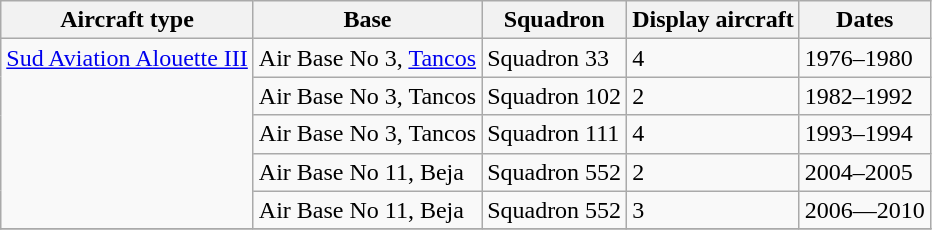<table class="wikitable">
<tr>
<th>Aircraft type</th>
<th>Base</th>
<th>Squadron</th>
<th>Display aircraft</th>
<th>Dates</th>
</tr>
<tr valign="top">
<td rowspan="5"><a href='#'>Sud Aviation Alouette III</a></td>
<td>Air Base No 3, <a href='#'>Tancos</a></td>
<td>Squadron 33</td>
<td>4</td>
<td>1976–1980</td>
</tr>
<tr>
<td>Air Base No 3, Tancos</td>
<td>Squadron 102</td>
<td>2</td>
<td>1982–1992</td>
</tr>
<tr>
<td>Air Base No 3, Tancos</td>
<td>Squadron 111</td>
<td>4</td>
<td>1993–1994</td>
</tr>
<tr>
<td>Air Base No 11, Beja</td>
<td>Squadron 552</td>
<td>2</td>
<td>2004–2005</td>
</tr>
<tr>
<td>Air Base No 11, Beja</td>
<td>Squadron 552</td>
<td>3</td>
<td>2006—2010</td>
</tr>
<tr>
</tr>
</table>
